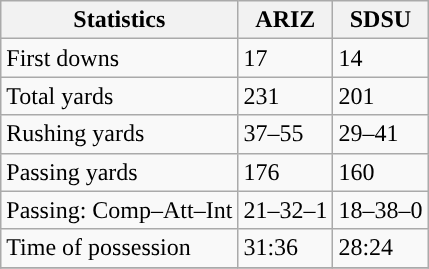<table class="wikitable" style="float: left;">
<tr>
<th>Statistics</th>
<th>ARIZ</th>
<th>SDSU</th>
</tr>
<tr>
<td>First downs</td>
<td>17</td>
<td>14</td>
</tr>
<tr>
<td>Total yards</td>
<td>231</td>
<td>201</td>
</tr>
<tr>
<td>Rushing yards</td>
<td>37–55</td>
<td>29–41</td>
</tr>
<tr>
<td>Passing yards</td>
<td>176</td>
<td>160</td>
</tr>
<tr>
<td>Passing: Comp–Att–Int</td>
<td>21–32–1</td>
<td>18–38–0</td>
</tr>
<tr>
<td>Time of possession</td>
<td>31:36</td>
<td>28:24</td>
</tr>
<tr>
</tr>
</table>
